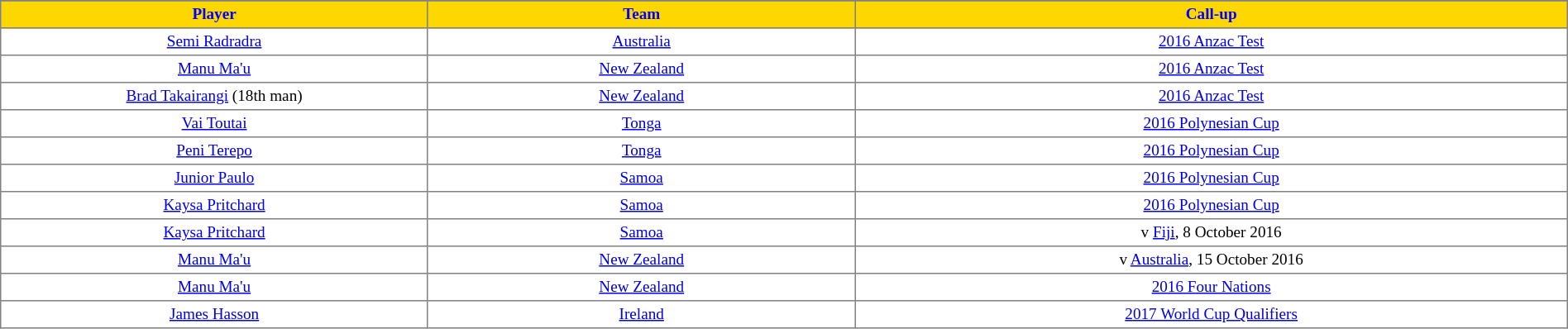<table border="1" cellpadding="3" cellspacing="0" style="border-collapse:collapse; font-size:80%; text-align:center; width:100%;">
<tr style="background:#bdb76b;">
</tr>
<tr bgcolor=#bdb76b>
<th style="background:gold; color:blue; text-align:center; width:15%;">Player</th>
<th style="background:gold; color:blue; text-align:center; width:15%;">Team</th>
<th style="background:gold; color:blue; text-align:center; width:25%;">Call-up</th>
</tr>
<tr>
<td><a href='#'>Semi Radradra</a></td>
<td> <a href='#'>Australia</a></td>
<td><a href='#'>2016 Anzac Test</a></td>
</tr>
<tr>
<td><a href='#'>Manu Ma'u</a></td>
<td> <a href='#'>New Zealand</a></td>
<td><a href='#'>2016 Anzac Test</a></td>
</tr>
<tr>
<td><a href='#'>Brad Takairangi</a> (18th man)</td>
<td> <a href='#'>New Zealand</a></td>
<td><a href='#'>2016 Anzac Test</a></td>
</tr>
<tr>
<td><a href='#'>Vai Toutai</a></td>
<td> <a href='#'>Tonga</a></td>
<td><a href='#'>2016 Polynesian Cup</a></td>
</tr>
<tr>
<td><a href='#'>Peni Terepo</a></td>
<td> <a href='#'>Tonga</a></td>
<td><a href='#'>2016 Polynesian Cup</a></td>
</tr>
<tr>
<td><a href='#'>Junior Paulo</a></td>
<td> <a href='#'>Samoa</a></td>
<td><a href='#'>2016 Polynesian Cup</a></td>
</tr>
<tr>
<td><a href='#'>Kaysa Pritchard</a></td>
<td> <a href='#'>Samoa</a></td>
<td><a href='#'>2016 Polynesian Cup</a></td>
</tr>
<tr>
<td><a href='#'>Kaysa Pritchard</a></td>
<td> <a href='#'>Samoa</a></td>
<td>v  <a href='#'>Fiji</a>, 8 October 2016</td>
</tr>
<tr>
<td><a href='#'>Manu Ma'u</a></td>
<td> <a href='#'>New Zealand</a></td>
<td>v  <a href='#'>Australia</a>, 15 October 2016</td>
</tr>
<tr>
<td><a href='#'>Manu Ma'u</a></td>
<td> <a href='#'>New Zealand</a></td>
<td><a href='#'>2016 Four Nations</a></td>
</tr>
<tr>
<td><a href='#'>James Hasson</a></td>
<td> <a href='#'>Ireland</a></td>
<td><a href='#'>2017 World Cup Qualifiers</a></td>
</tr>
</table>
